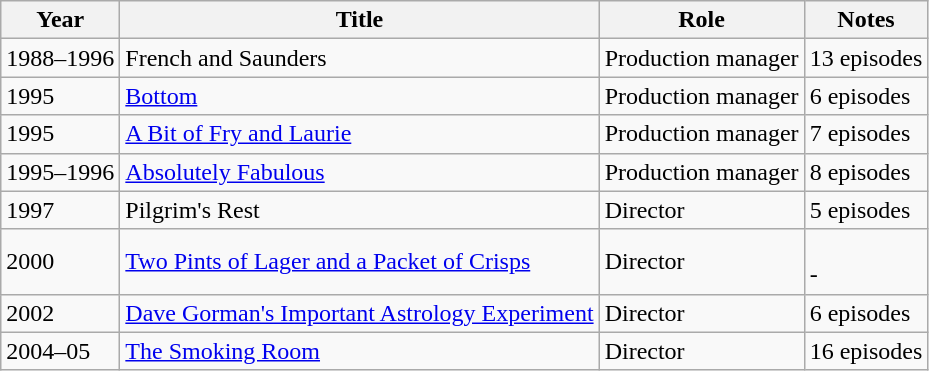<table class="wikitable">
<tr>
<th>Year</th>
<th>Title</th>
<th>Role</th>
<th>Notes</th>
</tr>
<tr>
<td>1988–1996</td>
<td>French and Saunders</td>
<td>Production manager</td>
<td>13 episodes</td>
</tr>
<tr>
<td>1995</td>
<td><a href='#'>Bottom</a></td>
<td>Production manager</td>
<td>6 episodes</td>
</tr>
<tr>
<td>1995</td>
<td><a href='#'>A Bit of Fry and Laurie</a></td>
<td>Production manager</td>
<td>7 episodes</td>
</tr>
<tr>
<td>1995–1996</td>
<td><a href='#'>Absolutely Fabulous</a></td>
<td>Production manager</td>
<td>8 episodes</td>
</tr>
<tr>
<td>1997</td>
<td>Pilgrim's Rest</td>
<td>Director</td>
<td>5 episodes</td>
</tr>
<tr>
<td>2000</td>
<td><a href='#'>Two Pints of Lager and a Packet of Crisps</a></td>
<td>Director</td>
<td><br>-</td>
</tr>
<tr>
<td>2002</td>
<td><a href='#'>Dave Gorman's Important Astrology Experiment</a></td>
<td>Director</td>
<td>6 episodes</td>
</tr>
<tr>
<td>2004–05</td>
<td><a href='#'>The Smoking Room</a></td>
<td>Director</td>
<td>16 episodes</td>
</tr>
</table>
